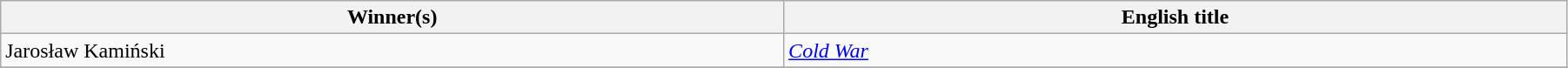<table class="wikitable" width="95%" cellpadding="5">
<tr>
<th width="18%">Winner(s)</th>
<th width="18%">English title</th>
</tr>
<tr>
<td>Jarosław Kamiński</td>
<td><em><a href='#'>Cold War</a></em></td>
</tr>
<tr>
</tr>
</table>
